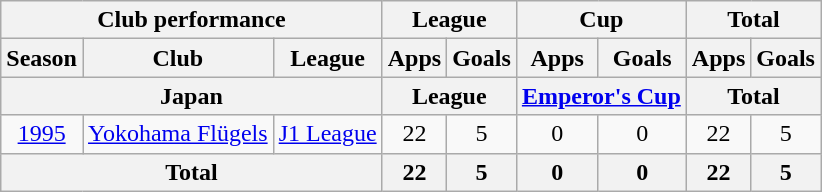<table class="wikitable" style="text-align:center;">
<tr>
<th colspan=3>Club performance</th>
<th colspan=2>League</th>
<th colspan=2>Cup</th>
<th colspan=2>Total</th>
</tr>
<tr>
<th>Season</th>
<th>Club</th>
<th>League</th>
<th>Apps</th>
<th>Goals</th>
<th>Apps</th>
<th>Goals</th>
<th>Apps</th>
<th>Goals</th>
</tr>
<tr>
<th colspan=3>Japan</th>
<th colspan=2>League</th>
<th colspan=2><a href='#'>Emperor's Cup</a></th>
<th colspan=2>Total</th>
</tr>
<tr>
<td><a href='#'>1995</a></td>
<td><a href='#'>Yokohama Flügels</a></td>
<td><a href='#'>J1 League</a></td>
<td>22</td>
<td>5</td>
<td>0</td>
<td>0</td>
<td>22</td>
<td>5</td>
</tr>
<tr>
<th colspan=3>Total</th>
<th>22</th>
<th>5</th>
<th>0</th>
<th>0</th>
<th>22</th>
<th>5</th>
</tr>
</table>
